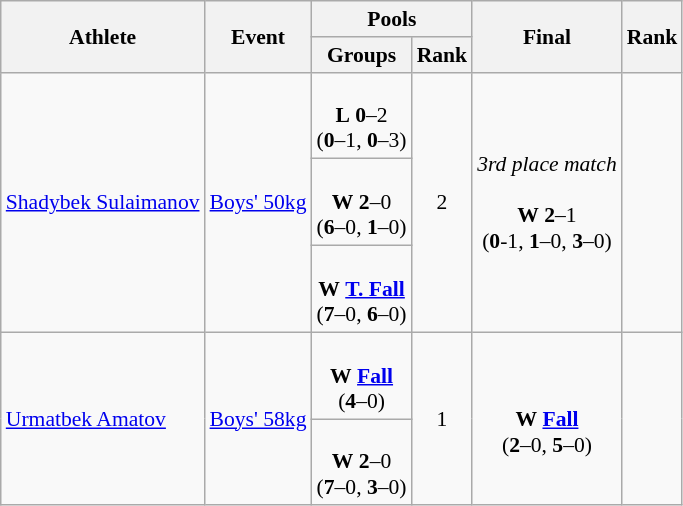<table class="wikitable" style="text-align:left; font-size:90%">
<tr>
<th rowspan="2">Athlete</th>
<th rowspan="2">Event</th>
<th colspan="2">Pools</th>
<th rowspan="2">Final</th>
<th rowspan="2">Rank</th>
</tr>
<tr>
<th>Groups</th>
<th>Rank</th>
</tr>
<tr>
<td rowspan="3"><a href='#'>Shadybek Sulaimanov</a></td>
<td rowspan="3"><a href='#'>Boys' 50kg</a></td>
<td align=center><br><strong>L</strong> <strong>0</strong>–2<br>(<strong>0</strong>–1, <strong>0</strong>–3)</td>
<td rowspan="3" align=center>2</td>
<td align=center rowspan=3><em>3rd place match</em><br><br><strong>W</strong> <strong>2</strong>–1<br>(<strong>0</strong>-1, <strong>1</strong>–0, <strong>3</strong>–0)</td>
<td rowspan="3" align="center"></td>
</tr>
<tr>
<td align=center><br><strong>W</strong> <strong>2</strong>–0<br>(<strong>6</strong>–0, <strong>1</strong>–0)</td>
</tr>
<tr>
<td align=center><br><strong>W</strong> <strong><a href='#'>T. Fall</a></strong><br>(<strong>7</strong>–0, <strong>6</strong>–0)</td>
</tr>
<tr>
<td rowspan="2"><a href='#'>Urmatbek Amatov</a></td>
<td rowspan="2"><a href='#'>Boys' 58kg</a></td>
<td align=center><br><strong>W</strong> <strong><a href='#'>Fall</a></strong><br>(<strong>4</strong>–0)</td>
<td rowspan="2" align=center>1</td>
<td align=center rowspan=2><br><strong>W</strong> <strong><a href='#'>Fall</a></strong><br>(<strong>2</strong>–0, <strong>5</strong>–0)</td>
<td rowspan="2" align="center"></td>
</tr>
<tr>
<td align=center><br><strong>W</strong> <strong>2</strong>–0<br>(<strong>7</strong>–0, <strong>3</strong>–0)</td>
</tr>
</table>
